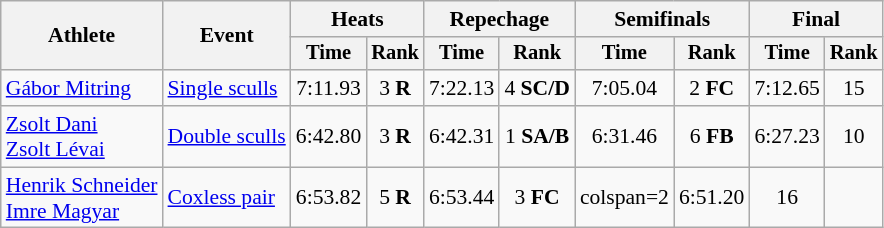<table class="wikitable" style="font-size:90%">
<tr>
<th rowspan="2">Athlete</th>
<th rowspan="2">Event</th>
<th colspan="2">Heats</th>
<th colspan="2">Repechage</th>
<th colspan="2">Semifinals</th>
<th colspan="2">Final</th>
</tr>
<tr style="font-size:95%">
<th>Time</th>
<th>Rank</th>
<th>Time</th>
<th>Rank</th>
<th>Time</th>
<th>Rank</th>
<th>Time</th>
<th>Rank</th>
</tr>
<tr align=center>
<td align=left><a href='#'>Gábor Mitring</a></td>
<td align=left><a href='#'>Single sculls</a></td>
<td>7:11.93</td>
<td>3 <strong>R</strong></td>
<td>7:22.13</td>
<td>4 <strong>SC/D</strong></td>
<td>7:05.04</td>
<td>2 <strong>FC</strong></td>
<td>7:12.65</td>
<td>15</td>
</tr>
<tr align=center>
<td align=left><a href='#'>Zsolt Dani</a><br><a href='#'>Zsolt Lévai</a></td>
<td align=left><a href='#'>Double sculls</a></td>
<td>6:42.80</td>
<td>3 <strong>R</strong></td>
<td>6:42.31</td>
<td>1 <strong>SA/B</strong></td>
<td>6:31.46</td>
<td>6 <strong>FB</strong></td>
<td>6:27.23</td>
<td>10</td>
</tr>
<tr align=center>
<td align=left><a href='#'>Henrik Schneider</a><br><a href='#'>Imre Magyar</a></td>
<td align=left><a href='#'>Coxless pair</a></td>
<td>6:53.82</td>
<td>5 <strong>R</strong></td>
<td>6:53.44</td>
<td>3 <strong>FC</strong></td>
<td>colspan=2</td>
<td>6:51.20</td>
<td>16</td>
</tr>
</table>
